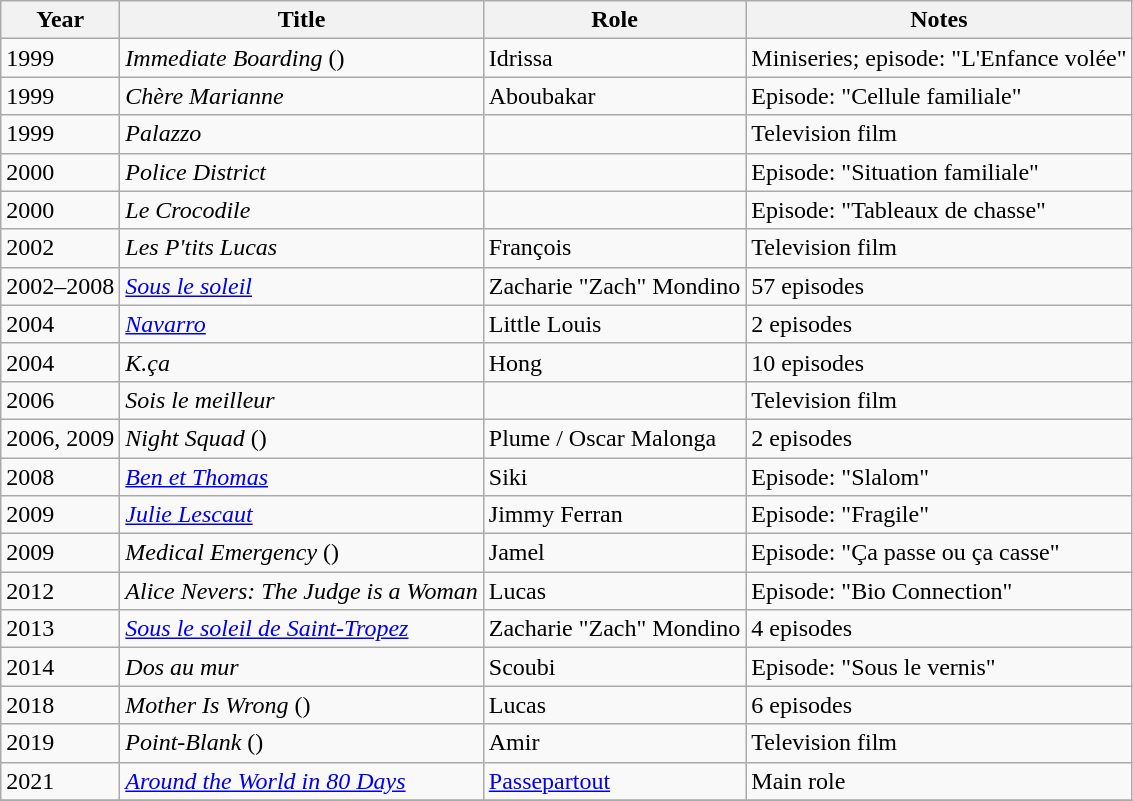<table class="wikitable sortable">
<tr>
<th>Year</th>
<th>Title</th>
<th>Role</th>
<th class="unsortable">Notes</th>
</tr>
<tr>
<td>1999</td>
<td><em>Immediate Boarding</em> ()</td>
<td>Idrissa</td>
<td>Miniseries; episode: "L'Enfance volée"</td>
</tr>
<tr>
<td>1999</td>
<td><em>Chère Marianne</em></td>
<td>Aboubakar</td>
<td>Episode: "Cellule familiale"</td>
</tr>
<tr>
<td>1999</td>
<td><em>Palazzo</em></td>
<td></td>
<td>Television film</td>
</tr>
<tr>
<td>2000</td>
<td><em>Police District</em></td>
<td></td>
<td>Episode: "Situation familiale"</td>
</tr>
<tr>
<td>2000</td>
<td><em>Le Crocodile</em></td>
<td></td>
<td>Episode: "Tableaux de chasse"</td>
</tr>
<tr>
<td>2002</td>
<td><em>Les P'tits Lucas</em></td>
<td>François</td>
<td>Television film</td>
</tr>
<tr>
<td>2002–2008</td>
<td><em><a href='#'>Sous le soleil</a></em></td>
<td>Zacharie "Zach" Mondino</td>
<td>57 episodes</td>
</tr>
<tr>
<td>2004</td>
<td><em><a href='#'>Navarro</a></em></td>
<td>Little Louis</td>
<td>2 episodes</td>
</tr>
<tr>
<td>2004</td>
<td><em>K.ça</em></td>
<td>Hong</td>
<td>10 episodes</td>
</tr>
<tr>
<td>2006</td>
<td><em>Sois le meilleur</em></td>
<td></td>
<td>Television film</td>
</tr>
<tr>
<td>2006, 2009</td>
<td><em>Night Squad</em> ()</td>
<td>Plume / Oscar Malonga</td>
<td>2 episodes</td>
</tr>
<tr>
<td>2008</td>
<td><em><a href='#'>Ben et Thomas</a></em></td>
<td>Siki</td>
<td>Episode: "Slalom"</td>
</tr>
<tr>
<td>2009</td>
<td><em><a href='#'>Julie Lescaut</a></em></td>
<td>Jimmy Ferran</td>
<td>Episode: "Fragile"</td>
</tr>
<tr>
<td>2009</td>
<td><em>Medical Emergency</em> ()</td>
<td>Jamel</td>
<td>Episode: "Ça passe ou ça casse"</td>
</tr>
<tr>
<td>2012</td>
<td><em>Alice Nevers: The Judge is a Woman</em></td>
<td>Lucas</td>
<td>Episode: "Bio Connection"</td>
</tr>
<tr>
<td>2013</td>
<td><em><a href='#'>Sous le soleil de Saint-Tropez</a></em></td>
<td>Zacharie "Zach" Mondino</td>
<td>4 episodes</td>
</tr>
<tr>
<td>2014</td>
<td><em>Dos au mur</em></td>
<td>Scoubi</td>
<td>Episode: "Sous le vernis"</td>
</tr>
<tr>
<td>2018</td>
<td><em>Mother Is Wrong</em> ()</td>
<td>Lucas</td>
<td>6 episodes</td>
</tr>
<tr>
<td>2019</td>
<td><em>Point-Blank</em> ()</td>
<td>Amir</td>
<td>Television film</td>
</tr>
<tr>
<td>2021</td>
<td><em><a href='#'>Around the World in 80 Days</a></em></td>
<td><a href='#'>Passepartout</a></td>
<td>Main role</td>
</tr>
<tr>
</tr>
</table>
